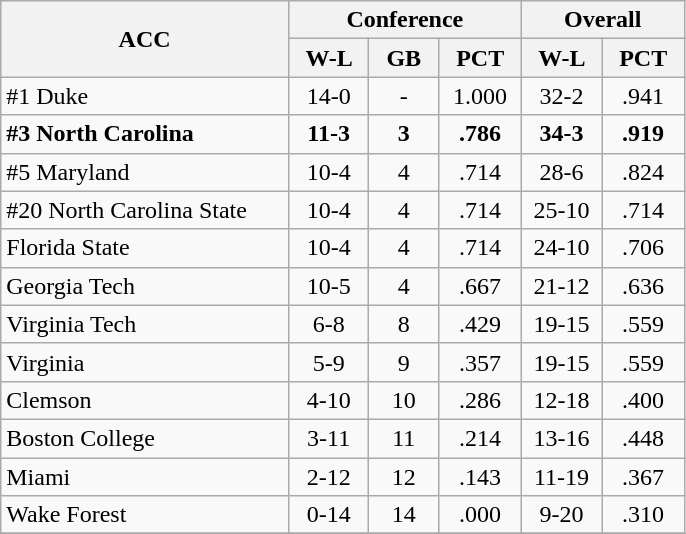<table class="wikitable">
<tr>
<th rowspan="2">ACC </th>
<th colspan="3">Conference</th>
<th colspan="3">Overall</th>
</tr>
<tr>
<th>  W-L  </th>
<th>  GB  </th>
<th>  PCT  </th>
<th>  W-L  </th>
<th>  PCT  </th>
</tr>
<tr>
<td>#1 Duke</td>
<td align="center">14-0</td>
<td align="center">-</td>
<td align="center">1.000</td>
<td align="center">32-2</td>
<td align="center">.941</td>
</tr>
<tr>
<td><strong>#3 North Carolina</strong></td>
<td align="center"><strong>11-3</strong></td>
<td align="center"><strong>3</strong></td>
<td align="center"><strong>.786</strong></td>
<td align="center"><strong>34-3</strong></td>
<td align="center"><strong>.919</strong></td>
</tr>
<tr>
<td>#5 Maryland</td>
<td align="center">10-4</td>
<td align="center">4</td>
<td align="center">.714</td>
<td align="center">28-6</td>
<td align="center">.824</td>
</tr>
<tr>
<td>#20 North Carolina State      </td>
<td align="center">10-4</td>
<td align="center">4</td>
<td align="center">.714</td>
<td align="center">25-10</td>
<td align="center">.714</td>
</tr>
<tr>
<td>Florida State</td>
<td align="center">10-4</td>
<td align="center">4</td>
<td align="center">.714</td>
<td align="center">24-10</td>
<td align="center">.706</td>
</tr>
<tr>
<td>Georgia Tech</td>
<td align="center">10-5</td>
<td align="center">4</td>
<td align="center">.667</td>
<td align="center">21-12</td>
<td align="center">.636</td>
</tr>
<tr>
<td>Virginia Tech</td>
<td align="center">6-8</td>
<td align="center">8</td>
<td align="center">.429</td>
<td align="center">19-15</td>
<td align="center">.559</td>
</tr>
<tr>
<td>Virginia</td>
<td align="center">5-9</td>
<td align="center">9</td>
<td align="center">.357</td>
<td align="center">19-15</td>
<td align="center">.559</td>
</tr>
<tr>
<td>Clemson</td>
<td align="center">4-10</td>
<td align="center">10</td>
<td align="center">.286</td>
<td align="center">12-18</td>
<td align="center">.400</td>
</tr>
<tr>
<td>Boston College</td>
<td align="center">3-11</td>
<td align="center">11</td>
<td align="center">.214</td>
<td align="center">13-16</td>
<td align="center">.448</td>
</tr>
<tr>
<td>Miami</td>
<td align="center">2-12</td>
<td align="center">12</td>
<td align="center">.143</td>
<td align="center">11-19</td>
<td align="center">.367</td>
</tr>
<tr>
<td>Wake Forest</td>
<td align="center">0-14</td>
<td align="center">14</td>
<td align="center">.000</td>
<td align="center">9-20</td>
<td align="center">.310</td>
</tr>
<tr>
</tr>
</table>
